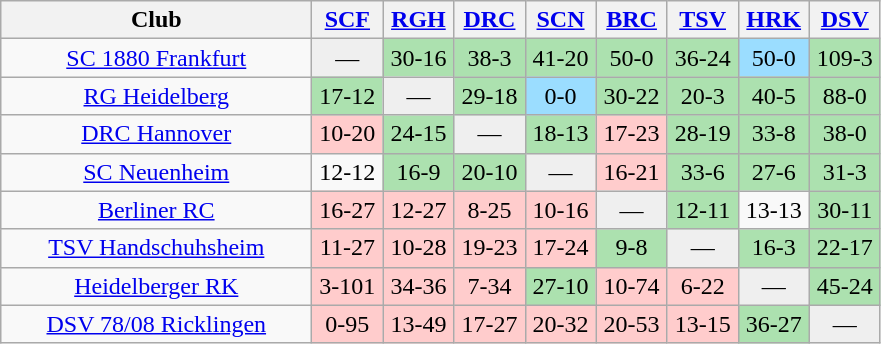<table class="wikitable" style="text-align: center;">
<tr>
<th bgcolor="#efefef" width="200">Club</th>
<th bgcolor="#efefef" width="40"><a href='#'>SCF</a></th>
<th bgcolor="#efefef" width="40"><a href='#'>RGH</a></th>
<th bgcolor="#efefef" width="40"><a href='#'>DRC</a></th>
<th bgcolor="#efefef" width="40"><a href='#'>SCN</a></th>
<th bgcolor="#efefef" width="40"><a href='#'>BRC</a></th>
<th bgcolor="#efefef" width="40"><a href='#'>TSV</a></th>
<th bgcolor="#efefef" width="40"><a href='#'>HRK</a></th>
<th bgcolor="#efefef" width="40"><a href='#'>DSV</a></th>
</tr>
<tr align=center>
<td><a href='#'>SC 1880 Frankfurt</a></td>
<td bgcolor="#efefef">—</td>
<td bgcolor=#ACE1AF>30-16</td>
<td bgcolor=#ACE1AF>38-3</td>
<td bgcolor=#ACE1AF>41-20</td>
<td bgcolor=#ACE1AF>50-0</td>
<td bgcolor=#ACE1AF>36-24</td>
<td bgcolor=#9BDDFF>50-0</td>
<td bgcolor=#ACE1AF>109-3</td>
</tr>
<tr align=center>
<td><a href='#'>RG Heidelberg</a></td>
<td bgcolor=#ACE1AF>17-12</td>
<td bgcolor="#efefef">—</td>
<td bgcolor=#ACE1AF>29-18</td>
<td bgcolor=#9BDDFF>0-0</td>
<td bgcolor=#ACE1AF>30-22</td>
<td bgcolor=#ACE1AF>20-3</td>
<td bgcolor=#ACE1AF>40-5</td>
<td bgcolor=#ACE1AF>88-0</td>
</tr>
<tr align=center>
<td><a href='#'>DRC Hannover</a></td>
<td bgcolor=#ffcccc>10-20</td>
<td bgcolor=#ACE1AF>24-15</td>
<td bgcolor="#efefef">—</td>
<td bgcolor=#ACE1AF>18-13</td>
<td bgcolor=#ffcccc>17-23</td>
<td bgcolor=#ACE1AF>28-19</td>
<td bgcolor=#ACE1AF>33-8</td>
<td bgcolor=#ACE1AF>38-0</td>
</tr>
<tr align=center>
<td><a href='#'>SC Neuenheim</a></td>
<td>12-12</td>
<td bgcolor=#ACE1AF>16-9</td>
<td bgcolor=#ACE1AF>20-10</td>
<td bgcolor="#efefef">—</td>
<td bgcolor=#ffcccc>16-21</td>
<td bgcolor=#ACE1AF>33-6</td>
<td bgcolor=#ACE1AF>27-6</td>
<td bgcolor=#ACE1AF>31-3</td>
</tr>
<tr align=center>
<td><a href='#'>Berliner RC</a></td>
<td bgcolor=#ffcccc>16-27</td>
<td bgcolor=#ffcccc>12-27</td>
<td bgcolor=#ffcccc>8-25</td>
<td bgcolor=#ffcccc>10-16</td>
<td bgcolor="#efefef">—</td>
<td bgcolor=#ACE1AF>12-11</td>
<td>13-13</td>
<td bgcolor=#ACE1AF>30-11</td>
</tr>
<tr align=center>
<td><a href='#'>TSV Handschuhsheim</a></td>
<td bgcolor=#ffcccc>11-27</td>
<td bgcolor=#ffcccc>10-28</td>
<td bgcolor=#ffcccc>19-23</td>
<td bgcolor=#ffcccc>17-24</td>
<td bgcolor=#ACE1AF>9-8</td>
<td bgcolor="#efefef">—</td>
<td bgcolor=#ACE1AF>16-3</td>
<td bgcolor=#ACE1AF>22-17</td>
</tr>
<tr align=center>
<td><a href='#'>Heidelberger RK</a></td>
<td bgcolor=#ffcccc>3-101</td>
<td bgcolor=#ffcccc>34-36</td>
<td bgcolor=#ffcccc>7-34</td>
<td bgcolor=#ACE1AF>27-10</td>
<td bgcolor=#ffcccc>10-74</td>
<td bgcolor=#ffcccc>6-22</td>
<td bgcolor="#efefef">—</td>
<td bgcolor=#ACE1AF>45-24</td>
</tr>
<tr align=center>
<td><a href='#'>DSV 78/08 Ricklingen</a></td>
<td bgcolor=#ffcccc>0-95</td>
<td bgcolor=#ffcccc>13-49</td>
<td bgcolor=#ffcccc>17-27</td>
<td bgcolor=#ffcccc>20-32</td>
<td bgcolor=#ffcccc>20-53</td>
<td bgcolor=#ffcccc>13-15</td>
<td bgcolor=#ACE1AF>36-27</td>
<td bgcolor="#efefef">—</td>
</tr>
</table>
